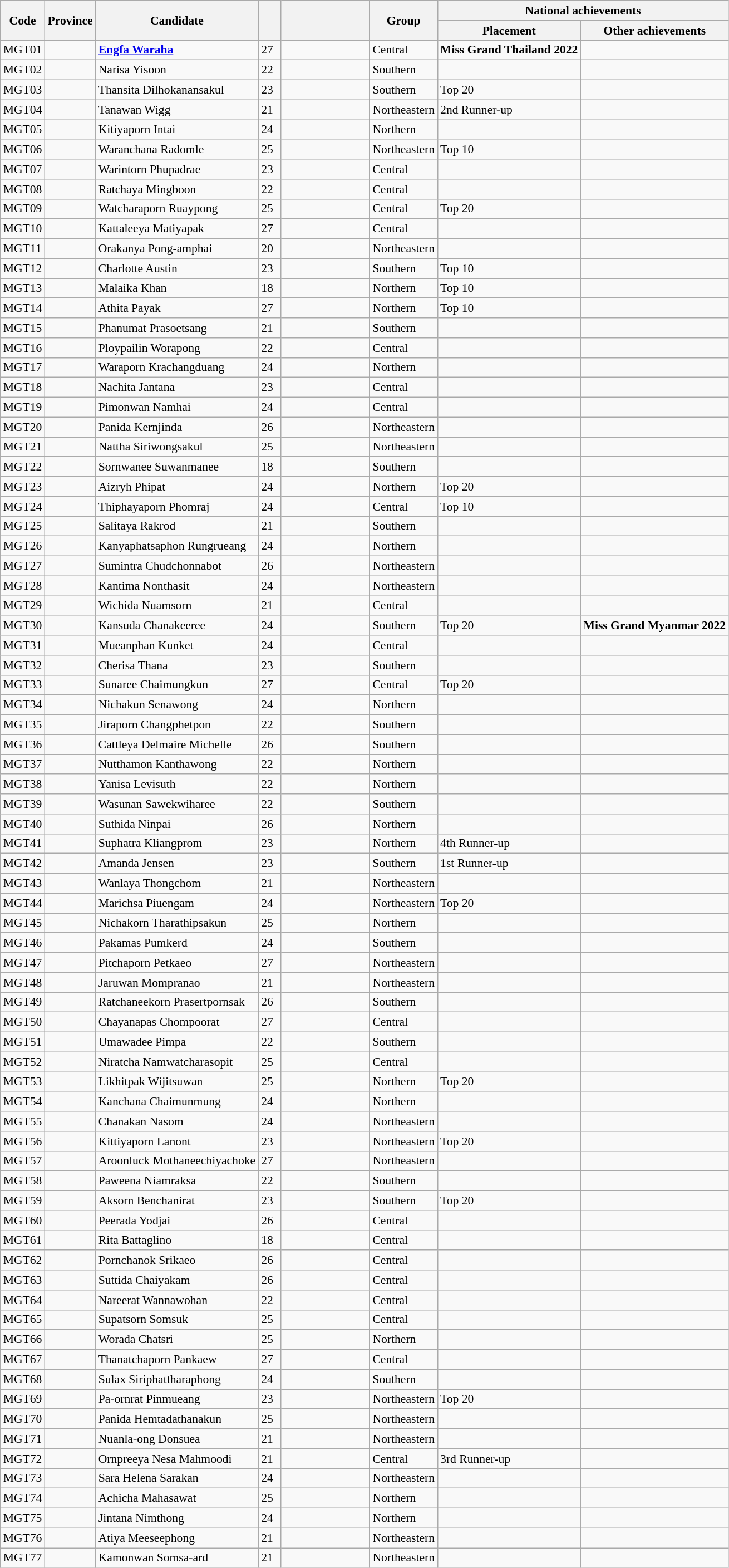<table class="wikitable sortable" style="font-size: 90%">
<tr>
<th rowspan=2 class=unsortable><span><strong>Code</strong></span></th>
<th rowspan=2><span><strong>Province</strong></span></th>
<th rowspan=2><span><strong>Candidate</strong></span></th>
<th rowspan=2 width="20"><span><strong></strong></span></th>
<th rowspan=2 width="100"><span><strong></strong></span></th>
<th rowspan=2 width="50"><span><strong>Group</strong></span></th>
<th colspan=2 scope=col class=unsortable><span><strong>National achievements</strong></span></th>
</tr>
<tr>
<th scope=col class=unsortable><span>Placement</span></th>
<th scope=col class=unsortable><span><strong>Other achievements</strong></span></th>
</tr>
<tr>
<td>MGT01</td>
<td><strong></strong></td>
<td><strong><a href='#'>Engfa Waraha</a></strong></td>
<td>27</td>
<td></td>
<td>Central</td>
<td><strong>Miss Grand Thailand 2022</strong></td>
<td></td>
</tr>
<tr>
<td>MGT02</td>
<td><strong></strong></td>
<td>Narisa Yisoon</td>
<td>22</td>
<td></td>
<td>Southern</td>
<td></td>
<td></td>
</tr>
<tr>
<td>MGT03</td>
<td><strong></strong></td>
<td>Thansita Dilhokanansakul</td>
<td>23</td>
<td></td>
<td>Southern</td>
<td>Top 20</td>
<td></td>
</tr>
<tr>
<td>MGT04</td>
<td><strong></strong></td>
<td>Tanawan Wigg</td>
<td>21</td>
<td></td>
<td>Northeastern</td>
<td>2nd Runner-up</td>
<td></td>
</tr>
<tr>
<td>MGT05</td>
<td><strong></strong></td>
<td>Kitiyaporn Intai</td>
<td>24</td>
<td></td>
<td>Northern</td>
<td></td>
<td></td>
</tr>
<tr>
<td>MGT06</td>
<td><strong></strong></td>
<td>Waranchana Radomle</td>
<td>25</td>
<td></td>
<td>Northeastern</td>
<td>Top 10</td>
<td></td>
</tr>
<tr>
<td>MGT07</td>
<td><strong></strong></td>
<td>Warintorn Phupadrae</td>
<td>23</td>
<td></td>
<td>Central</td>
<td></td>
<td></td>
</tr>
<tr>
<td>MGT08</td>
<td><strong></strong></td>
<td>Ratchaya Mingboon</td>
<td>22</td>
<td></td>
<td>Central</td>
<td></td>
<td></td>
</tr>
<tr>
<td>MGT09</td>
<td><strong></strong></td>
<td>Watcharaporn Ruaypong</td>
<td>25</td>
<td></td>
<td>Central</td>
<td>Top 20</td>
<td></td>
</tr>
<tr>
<td>MGT10</td>
<td><strong></strong></td>
<td>Kattaleeya Matiyapak</td>
<td>27</td>
<td></td>
<td>Central</td>
<td></td>
<td></td>
</tr>
<tr>
<td>MGT11</td>
<td><strong></strong></td>
<td>Orakanya Pong-amphai</td>
<td>20</td>
<td></td>
<td>Northeastern</td>
<td></td>
<td></td>
</tr>
<tr>
<td>MGT12</td>
<td><strong></strong></td>
<td>Charlotte Austin</td>
<td>23</td>
<td></td>
<td>Southern</td>
<td>Top 10</td>
<td></td>
</tr>
<tr>
<td>MGT13</td>
<td><strong></strong></td>
<td>Malaika Khan</td>
<td>18</td>
<td></td>
<td>Northern</td>
<td>Top 10</td>
<td></td>
</tr>
<tr>
<td>MGT14</td>
<td><strong></strong></td>
<td>Athita Payak</td>
<td>27</td>
<td></td>
<td>Northern</td>
<td>Top 10</td>
<td></td>
</tr>
<tr>
<td>MGT15</td>
<td><strong></strong></td>
<td>Phanumat Prasoetsang</td>
<td>21</td>
<td></td>
<td>Southern</td>
<td></td>
<td></td>
</tr>
<tr>
<td>MGT16</td>
<td><strong></strong></td>
<td>Ploypailin Worapong</td>
<td>22</td>
<td></td>
<td>Central</td>
<td></td>
<td></td>
</tr>
<tr>
<td>MGT17</td>
<td><strong></strong></td>
<td>Waraporn Krachangduang</td>
<td>24</td>
<td></td>
<td>Northern</td>
<td></td>
<td></td>
</tr>
<tr>
<td>MGT18</td>
<td><strong></strong></td>
<td>Nachita Jantana</td>
<td>23</td>
<td></td>
<td>Central</td>
<td></td>
<td></td>
</tr>
<tr>
<td>MGT19</td>
<td><strong></strong></td>
<td>Pimonwan Namhai</td>
<td>24</td>
<td></td>
<td>Central</td>
<td></td>
<td></td>
</tr>
<tr>
<td>MGT20</td>
<td><strong></strong></td>
<td>Panida Kernjinda</td>
<td>26</td>
<td></td>
<td>Northeastern</td>
<td></td>
<td></td>
</tr>
<tr>
<td>MGT21</td>
<td><strong></strong></td>
<td>Nattha Siriwongsakul</td>
<td>25</td>
<td></td>
<td>Northeastern</td>
<td></td>
<td></td>
</tr>
<tr>
<td>MGT22</td>
<td><strong></strong></td>
<td>Sornwanee Suwanmanee</td>
<td>18</td>
<td></td>
<td>Southern</td>
<td></td>
<td></td>
</tr>
<tr>
<td>MGT23</td>
<td><strong></strong></td>
<td>Aizryh Phipat</td>
<td>24</td>
<td></td>
<td>Northern</td>
<td>Top 20</td>
<td></td>
</tr>
<tr>
<td>MGT24</td>
<td><strong></strong></td>
<td>Thiphayaporn Phomraj</td>
<td>24</td>
<td></td>
<td>Central</td>
<td>Top 10</td>
<td></td>
</tr>
<tr>
<td>MGT25</td>
<td><strong></strong></td>
<td>Salitaya Rakrod</td>
<td>21</td>
<td></td>
<td>Southern</td>
<td></td>
<td></td>
</tr>
<tr>
<td>MGT26</td>
<td><strong></strong></td>
<td>Kanyaphatsaphon Rungrueang</td>
<td>24</td>
<td></td>
<td>Northern</td>
<td></td>
<td></td>
</tr>
<tr>
<td>MGT27</td>
<td><strong></strong></td>
<td>Sumintra Chudchonnabot</td>
<td>26</td>
<td></td>
<td>Northeastern</td>
<td></td>
<td></td>
</tr>
<tr>
<td>MGT28</td>
<td><strong></strong></td>
<td>Kantima Nonthasit</td>
<td>24</td>
<td></td>
<td>Northeastern</td>
<td></td>
<td></td>
</tr>
<tr>
<td>MGT29</td>
<td><strong></strong></td>
<td>Wichida Nuamsorn</td>
<td>21</td>
<td></td>
<td>Central</td>
<td></td>
<td></td>
</tr>
<tr>
<td>MGT30</td>
<td><strong></strong></td>
<td>Kansuda Chanakeeree</td>
<td>24</td>
<td></td>
<td>Southern</td>
<td>Top 20</td>
<td><strong>Miss Grand Myanmar 2022</strong></td>
</tr>
<tr>
<td>MGT31</td>
<td><strong></strong></td>
<td>Mueanphan Kunket</td>
<td>24</td>
<td></td>
<td>Central</td>
<td></td>
<td></td>
</tr>
<tr>
<td>MGT32</td>
<td><strong></strong></td>
<td>Cherisa Thana</td>
<td>23</td>
<td></td>
<td>Southern</td>
<td></td>
<td></td>
</tr>
<tr>
<td>MGT33</td>
<td><strong></strong></td>
<td>Sunaree Chaimungkun</td>
<td>27</td>
<td></td>
<td>Central</td>
<td>Top 20</td>
<td></td>
</tr>
<tr>
<td>MGT34</td>
<td><strong></strong></td>
<td>Nichakun Senawong</td>
<td>24</td>
<td></td>
<td>Northern</td>
<td></td>
<td></td>
</tr>
<tr>
<td>MGT35</td>
<td><strong></strong></td>
<td>Jiraporn Changphetpon</td>
<td>22</td>
<td></td>
<td>Southern</td>
<td></td>
<td></td>
</tr>
<tr>
<td>MGT36</td>
<td><strong></strong></td>
<td>Cattleya Delmaire Michelle</td>
<td>26</td>
<td></td>
<td>Southern</td>
<td></td>
<td></td>
</tr>
<tr>
<td>MGT37</td>
<td><strong></strong></td>
<td>Nutthamon Kanthawong</td>
<td>22</td>
<td></td>
<td>Northern</td>
<td></td>
<td></td>
</tr>
<tr>
<td>MGT38</td>
<td><strong></strong></td>
<td>Yanisa Levisuth</td>
<td>22</td>
<td></td>
<td>Northern</td>
<td></td>
<td></td>
</tr>
<tr>
<td>MGT39</td>
<td><strong></strong></td>
<td>Wasunan Sawekwiharee</td>
<td>22</td>
<td></td>
<td>Southern</td>
<td></td>
<td></td>
</tr>
<tr>
<td>MGT40</td>
<td><strong></strong></td>
<td>Suthida Ninpai</td>
<td>26</td>
<td></td>
<td>Northern</td>
<td></td>
<td></td>
</tr>
<tr>
<td>MGT41</td>
<td><strong></strong></td>
<td>Suphatra Kliangprom</td>
<td>23</td>
<td></td>
<td>Northern</td>
<td>4th Runner-up</td>
<td></td>
</tr>
<tr>
<td>MGT42</td>
<td><strong></strong></td>
<td>Amanda Jensen</td>
<td>23</td>
<td></td>
<td>Southern</td>
<td>1st Runner-up</td>
<td></td>
</tr>
<tr>
<td>MGT43</td>
<td><strong></strong></td>
<td>Wanlaya Thongchom</td>
<td>21</td>
<td></td>
<td>Northeastern</td>
<td></td>
<td></td>
</tr>
<tr>
<td>MGT44</td>
<td><strong></strong></td>
<td>Marichsa Piuengam</td>
<td>24</td>
<td></td>
<td>Northeastern</td>
<td>Top 20</td>
<td></td>
</tr>
<tr>
<td>MGT45</td>
<td><strong></strong></td>
<td>Nichakorn Tharathipsakun</td>
<td>25</td>
<td></td>
<td>Northern</td>
<td></td>
<td></td>
</tr>
<tr>
<td>MGT46</td>
<td><strong></strong></td>
<td>Pakamas Pumkerd</td>
<td>24</td>
<td></td>
<td>Southern</td>
<td></td>
<td></td>
</tr>
<tr>
<td>MGT47</td>
<td><strong></strong></td>
<td>Pitchaporn Petkaeo</td>
<td>27</td>
<td></td>
<td>Northeastern</td>
<td></td>
<td></td>
</tr>
<tr>
<td>MGT48</td>
<td><strong></strong></td>
<td>Jaruwan Mompranao</td>
<td>21</td>
<td></td>
<td>Northeastern</td>
<td></td>
<td></td>
</tr>
<tr>
<td>MGT49</td>
<td><strong></strong></td>
<td>Ratchaneekorn Prasertpornsak</td>
<td>26</td>
<td></td>
<td>Southern</td>
<td></td>
<td></td>
</tr>
<tr>
<td>MGT50</td>
<td><strong></strong></td>
<td>Chayanapas Chompoorat</td>
<td>27</td>
<td></td>
<td>Central</td>
<td></td>
<td></td>
</tr>
<tr>
<td>MGT51</td>
<td><strong></strong></td>
<td>Umawadee Pimpa</td>
<td>22</td>
<td></td>
<td>Southern</td>
<td></td>
<td></td>
</tr>
<tr>
<td>MGT52</td>
<td><strong></strong></td>
<td>Niratcha Namwatcharasopit</td>
<td>25</td>
<td></td>
<td>Central</td>
<td></td>
<td></td>
</tr>
<tr>
<td>MGT53</td>
<td><strong></strong></td>
<td>Likhitpak Wijitsuwan</td>
<td>25</td>
<td></td>
<td>Northern</td>
<td>Top 20</td>
<td></td>
</tr>
<tr>
<td>MGT54</td>
<td><strong></strong></td>
<td>Kanchana Chaimunmung</td>
<td>24</td>
<td></td>
<td>Northern</td>
<td></td>
<td></td>
</tr>
<tr>
<td>MGT55</td>
<td><strong></strong></td>
<td>Chanakan Nasom</td>
<td>24</td>
<td></td>
<td>Northeastern</td>
<td></td>
<td></td>
</tr>
<tr>
<td>MGT56</td>
<td><strong></strong></td>
<td>Kittiyaporn Lanont</td>
<td>23</td>
<td></td>
<td>Northeastern</td>
<td>Top 20</td>
<td></td>
</tr>
<tr>
<td>MGT57</td>
<td><strong></strong></td>
<td>Aroonluck Mothaneechiyachoke</td>
<td>27</td>
<td></td>
<td>Northeastern</td>
<td></td>
<td></td>
</tr>
<tr>
<td>MGT58</td>
<td><strong></strong></td>
<td>Paweena Niamraksa</td>
<td>22</td>
<td></td>
<td>Southern</td>
<td></td>
<td></td>
</tr>
<tr>
<td>MGT59</td>
<td><strong></strong></td>
<td>Aksorn Benchanirat</td>
<td>23</td>
<td></td>
<td>Southern</td>
<td>Top 20</td>
<td></td>
</tr>
<tr>
<td>MGT60</td>
<td><strong></strong></td>
<td>Peerada Yodjai</td>
<td>26</td>
<td></td>
<td>Central</td>
<td></td>
<td></td>
</tr>
<tr>
<td>MGT61</td>
<td><strong></strong></td>
<td>Rita Battaglino</td>
<td>18</td>
<td></td>
<td>Central</td>
<td></td>
<td></td>
</tr>
<tr>
<td>MGT62</td>
<td><strong></strong></td>
<td>Pornchanok Srikaeo</td>
<td>26</td>
<td></td>
<td>Central</td>
<td></td>
<td></td>
</tr>
<tr>
<td>MGT63</td>
<td><strong></strong></td>
<td>Suttida Chaiyakam</td>
<td>26</td>
<td></td>
<td>Central</td>
<td></td>
<td></td>
</tr>
<tr>
<td>MGT64</td>
<td><strong></strong></td>
<td>Nareerat Wannawohan</td>
<td>22</td>
<td></td>
<td>Central</td>
<td></td>
<td></td>
</tr>
<tr>
<td>MGT65</td>
<td><strong></strong></td>
<td>Supatsorn Somsuk</td>
<td>25</td>
<td></td>
<td>Central</td>
<td></td>
<td></td>
</tr>
<tr>
<td>MGT66</td>
<td><strong></strong></td>
<td>Worada Chatsri</td>
<td>25</td>
<td></td>
<td>Northern</td>
<td></td>
<td></td>
</tr>
<tr>
<td>MGT67</td>
<td><strong></strong></td>
<td>Thanatchaporn Pankaew</td>
<td>27</td>
<td></td>
<td>Central</td>
<td></td>
<td></td>
</tr>
<tr>
<td>MGT68</td>
<td><strong></strong></td>
<td>Sulax Siriphattharaphong</td>
<td>24</td>
<td></td>
<td>Southern</td>
<td></td>
<td></td>
</tr>
<tr>
<td>MGT69</td>
<td><strong></strong></td>
<td>Pa-ornrat Pinmueang</td>
<td>23</td>
<td></td>
<td>Northeastern</td>
<td>Top 20</td>
<td></td>
</tr>
<tr>
<td>MGT70</td>
<td><strong></strong></td>
<td>Panida Hemtadathanakun</td>
<td>25</td>
<td></td>
<td>Northeastern</td>
<td></td>
<td></td>
</tr>
<tr>
<td>MGT71</td>
<td><strong></strong></td>
<td>Nuanla-ong Donsuea</td>
<td>21</td>
<td></td>
<td>Northeastern</td>
<td></td>
<td></td>
</tr>
<tr>
<td>MGT72</td>
<td><strong></strong></td>
<td>Ornpreeya Nesa Mahmoodi</td>
<td>21</td>
<td></td>
<td>Central</td>
<td>3rd Runner-up</td>
<td></td>
</tr>
<tr>
<td>MGT73</td>
<td><strong></strong></td>
<td>Sara Helena Sarakan</td>
<td>24</td>
<td></td>
<td>Northeastern</td>
<td></td>
<td></td>
</tr>
<tr>
<td>MGT74</td>
<td><strong></strong></td>
<td>Achicha Mahasawat</td>
<td>25</td>
<td></td>
<td>Northern</td>
<td></td>
<td></td>
</tr>
<tr>
<td>MGT75</td>
<td><strong></strong></td>
<td>Jintana Nimthong</td>
<td>24</td>
<td></td>
<td>Northern</td>
<td></td>
<td></td>
</tr>
<tr>
<td>MGT76</td>
<td><strong></strong></td>
<td>Atiya Meeseephong</td>
<td>21</td>
<td></td>
<td>Northeastern</td>
<td></td>
<td></td>
</tr>
<tr>
<td>MGT77</td>
<td><strong></strong></td>
<td>Kamonwan Somsa-ard</td>
<td>21</td>
<td></td>
<td>Northeastern</td>
<td></td>
<td></td>
</tr>
</table>
